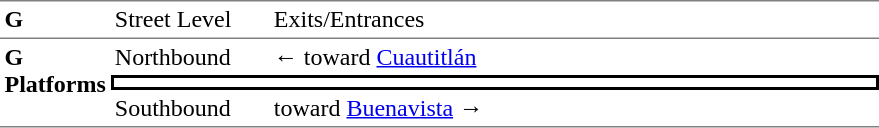<table border=0 cellspacing=0 cellpadding=3>
<tr>
<td style="border-top:solid 1px gray;" width=50 valign=top><strong>G</strong></td>
<td style="border-top:solid 1px gray;" width=100 valign=top>Street Level</td>
<td style="border-top:solid 1px gray;" width=400 valign=top>Exits/Entrances</td>
</tr>
<tr>
<td style="border-bottom:solid 1px gray;border-top:solid 1px gray;" width=50 rowspan=3 valign=top><strong>G<br>Platforms</strong></td>
<td style="border-top:solid 1px gray;" width=100>Northbound</td>
<td style="border-top:solid 1px gray;" width=390>←   toward <a href='#'>Cuautitlán</a> </td>
</tr>
<tr>
<td style="border-top:solid 2px black;border-right:solid 2px black;border-left:solid 2px black;border-bottom:solid 2px black;text-align:center;" colspan=2></td>
</tr>
<tr>
<td style="border-bottom:solid 1px gray;">Southbound</td>
<td style="border-bottom:solid 1px gray;">   toward <a href='#'>Buenavista</a> →</td>
</tr>
</table>
